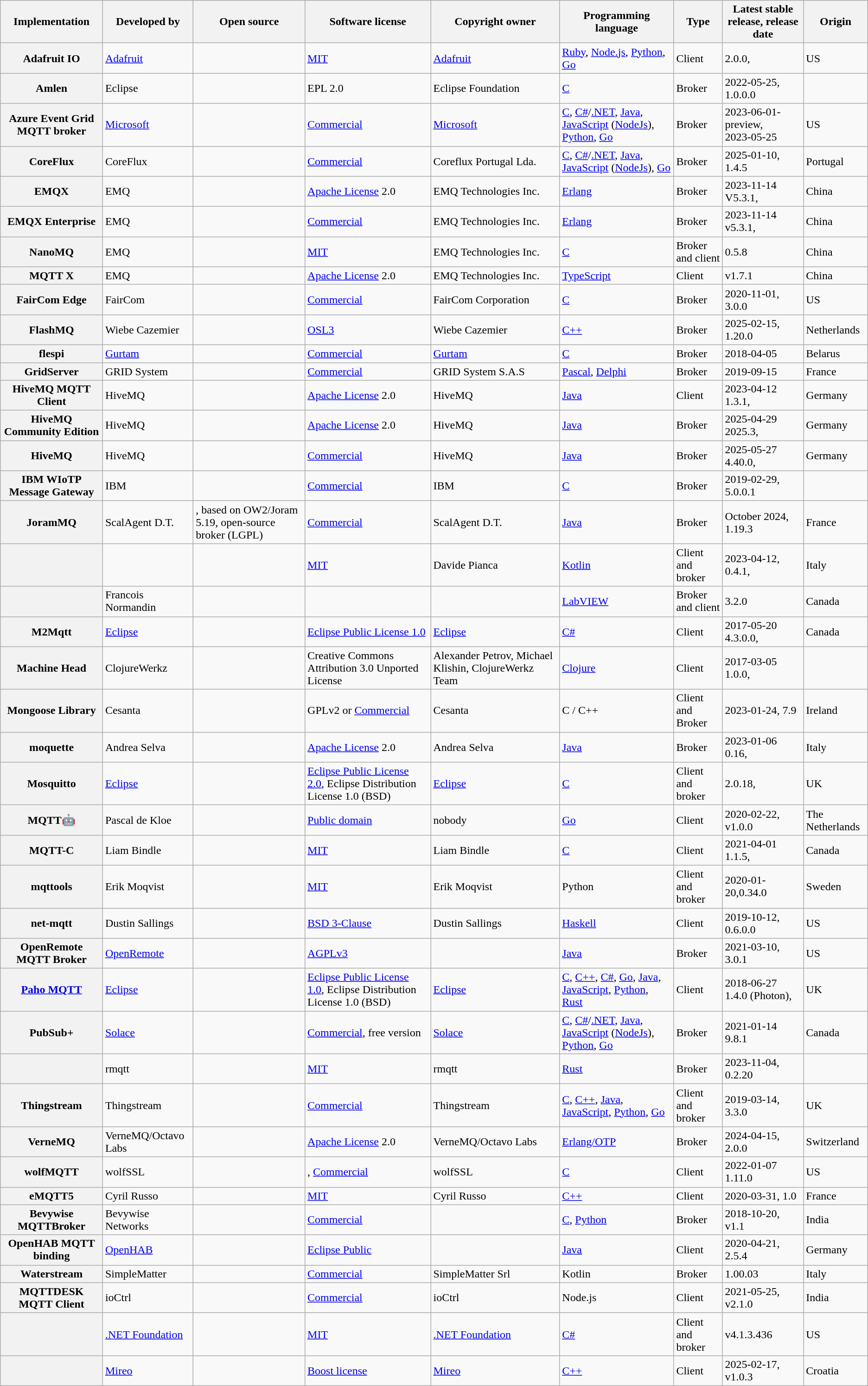<table class="wikitable sortable">
<tr>
<th>Implementation</th>
<th>Developed by</th>
<th>Open source</th>
<th>Software license</th>
<th>Copyright owner</th>
<th>Programming language</th>
<th>Type</th>
<th>Latest stable release, release date</th>
<th>Origin</th>
</tr>
<tr>
<th>Adafruit IO</th>
<td><a href='#'>Adafruit</a></td>
<td></td>
<td><a href='#'>MIT</a></td>
<td><a href='#'>Adafruit</a></td>
<td><a href='#'>Ruby</a>, <a href='#'>Node.js</a>, <a href='#'>Python</a>, <a href='#'>Go</a></td>
<td>Client</td>
<td>2.0.0,<br></td>
<td>US</td>
</tr>
<tr>
<th>Amlen</th>
<td>Eclipse</td>
<td></td>
<td>EPL 2.0</td>
<td>Eclipse Foundation</td>
<td><a href='#'>C</a></td>
<td>Broker</td>
<td>2022-05-25, 1.0.0.0</td>
<td></td>
</tr>
<tr>
<th>Azure Event Grid MQTT broker</th>
<td><a href='#'>Microsoft</a></td>
<td></td>
<td><a href='#'>Commercial</a></td>
<td><a href='#'>Microsoft</a></td>
<td><a href='#'>C</a>, <a href='#'>C#</a>/<a href='#'>.NET</a>, <a href='#'>Java</a>, <a href='#'>JavaScript</a> (<a href='#'>NodeJs</a>), <a href='#'>Python</a>, <a href='#'>Go</a></td>
<td>Broker</td>
<td>2023-06-01-preview,<br> 2023-05-25</td>
<td>US</td>
</tr>
<tr>
<th>CoreFlux </th>
<td>CoreFlux</td>
<td></td>
<td><a href='#'>Commercial</a></td>
<td>Coreflux Portugal Lda.</td>
<td><a href='#'>C</a>, <a href='#'>C#</a>/<a href='#'>.NET</a>, <a href='#'>Java</a>, <a href='#'>JavaScript</a> (<a href='#'>NodeJs</a>), <a href='#'>Go</a></td>
<td>Broker</td>
<td>2025-01-10,<br>1.4.5</td>
<td>Portugal</td>
</tr>
<tr>
<th>EMQX</th>
<td>EMQ</td>
<td></td>
<td><a href='#'>Apache License</a> 2.0</td>
<td>EMQ Technologies Inc.</td>
<td><a href='#'>Erlang</a></td>
<td>Broker</td>
<td>2023-11-14 <br>V5.3.1,</td>
<td>China</td>
</tr>
<tr>
<th>EMQX Enterprise</th>
<td>EMQ</td>
<td></td>
<td><a href='#'>Commercial</a></td>
<td>EMQ Technologies Inc.</td>
<td><a href='#'>Erlang</a></td>
<td>Broker</td>
<td>2023-11-14 v5.3.1,</td>
<td>China</td>
</tr>
<tr>
<th>NanoMQ</th>
<td EMQ>EMQ</td>
<td></td>
<td><a href='#'>MIT</a></td>
<td>EMQ Technologies Inc.</td>
<td><a href='#'>C</a></td>
<td>Broker and client</td>
<td>0.5.8</td>
<td>China</td>
</tr>
<tr>
<th>MQTT X</th>
<td EMQ>EMQ</td>
<td></td>
<td><a href='#'>Apache License</a> 2.0</td>
<td>EMQ Technologies Inc.</td>
<td><a href='#'>TypeScript</a></td>
<td>Client</td>
<td>v1.7.1</td>
<td>China</td>
</tr>
<tr>
<th>FairCom Edge</th>
<td>FairCom</td>
<td></td>
<td><a href='#'>Commercial</a></td>
<td>FairCom Corporation</td>
<td><a href='#'>C</a></td>
<td>Broker</td>
<td>2020-11-01, 3.0.0 </td>
<td>US</td>
</tr>
<tr>
<th>FlashMQ</th>
<td>Wiebe Cazemier</td>
<td></td>
<td><a href='#'>OSL3</a></td>
<td>Wiebe Cazemier</td>
<td><a href='#'>C++</a></td>
<td>Broker</td>
<td>2025-02-15, 1.20.0</td>
<td>Netherlands</td>
</tr>
<tr>
<th>flespi</th>
<td><a href='#'>Gurtam</a></td>
<td></td>
<td><a href='#'>Commercial</a></td>
<td><a href='#'>Gurtam</a></td>
<td><a href='#'>C</a></td>
<td>Broker</td>
<td>2018-04-05</td>
<td>Belarus</td>
</tr>
<tr>
<th>GridServer</th>
<td>GRID System</td>
<td></td>
<td><a href='#'>Commercial</a></td>
<td>GRID System S.A.S</td>
<td><a href='#'>Pascal</a>, <a href='#'>Delphi</a></td>
<td>Broker</td>
<td>2019-09-15</td>
<td>France</td>
</tr>
<tr>
<th>HiveMQ MQTT Client</th>
<td>HiveMQ</td>
<td></td>
<td><a href='#'>Apache License</a> 2.0</td>
<td>HiveMQ</td>
<td><a href='#'>Java</a></td>
<td>Client</td>
<td>2023-04-12<br>1.3.1,</td>
<td>Germany</td>
</tr>
<tr>
<th>HiveMQ Community Edition</th>
<td>HiveMQ</td>
<td></td>
<td><a href='#'>Apache License</a> 2.0</td>
<td>HiveMQ</td>
<td><a href='#'>Java</a></td>
<td>Broker</td>
<td>2025-04-29<br>2025.3,</td>
<td>Germany</td>
</tr>
<tr>
<th>HiveMQ</th>
<td>HiveMQ</td>
<td></td>
<td><a href='#'>Commercial</a></td>
<td>HiveMQ</td>
<td><a href='#'>Java</a></td>
<td>Broker</td>
<td>2025-05-27<br>4.40.0,</td>
<td>Germany</td>
</tr>
<tr>
<th>IBM WIoTP Message Gateway</th>
<td>IBM</td>
<td></td>
<td><a href='#'>Commercial</a></td>
<td>IBM</td>
<td><a href='#'>C</a></td>
<td>Broker</td>
<td>2019-02-29, 5.0.0.1</td>
<td></td>
</tr>
<tr>
<th>JoramMQ</th>
<td>ScalAgent D.T.</td>
<td>, based on OW2/Joram 5.19, open-source broker (LGPL)</td>
<td><a href='#'>Commercial</a></td>
<td>ScalAgent D.T.</td>
<td><a href='#'>Java</a></td>
<td>Broker</td>
<td>October 2024, 1.19.3</td>
<td>France</td>
</tr>
<tr>
<th></th>
<td></td>
<td></td>
<td><a href='#'>MIT</a></td>
<td>Davide Pianca</td>
<td><a href='#'>Kotlin</a></td>
<td>Client and broker</td>
<td>2023-04-12, 0.4.1,</td>
<td>Italy</td>
</tr>
<tr>
<th></th>
<td>Francois Normandin</td>
<td></td>
<td></td>
<td></td>
<td><a href='#'>LabVIEW</a></td>
<td>Broker and client</td>
<td>3.2.0</td>
<td>Canada</td>
</tr>
<tr>
<th>M2Mqtt</th>
<td><a href='#'>Eclipse</a></td>
<td></td>
<td><a href='#'>Eclipse Public License 1.0</a></td>
<td><a href='#'>Eclipse</a></td>
<td><a href='#'>C#</a></td>
<td>Client</td>
<td>2017-05-20 <br>4.3.0.0,</td>
<td>Canada</td>
</tr>
<tr>
<th>Machine Head</th>
<td>ClojureWerkz</td>
<td></td>
<td>Creative Commons Attribution 3.0 Unported License</td>
<td>Alexander Petrov, Michael Klishin, ClojureWerkz Team</td>
<td><a href='#'>Clojure</a></td>
<td>Client</td>
<td>2017-03-05<br>1.0.0,</td>
<td></td>
</tr>
<tr>
<th>Mongoose Library</th>
<td>Cesanta</td>
<td></td>
<td>GPLv2 or <a href='#'>Commercial</a></td>
<td>Cesanta</td>
<td>C / C++</td>
<td>Client and Broker</td>
<td>2023-01-24, 7.9</td>
<td>Ireland</td>
</tr>
<tr>
<th>moquette</th>
<td>Andrea Selva</td>
<td></td>
<td><a href='#'>Apache License</a> 2.0</td>
<td>Andrea Selva</td>
<td><a href='#'>Java</a></td>
<td>Broker</td>
<td>2023-01-06<br>0.16,</td>
<td>Italy</td>
</tr>
<tr>
<th>Mosquitto</th>
<td><a href='#'>Eclipse</a></td>
<td></td>
<td><a href='#'>Eclipse Public License 2.0</a>, Eclipse Distribution License 1.0 (BSD)</td>
<td><a href='#'>Eclipse</a></td>
<td><a href='#'>C</a></td>
<td>Client and broker</td>
<td>2.0.18,</td>
<td>UK</td>
</tr>
<tr>
<th>MQTT🤖</th>
<td>Pascal de Kloe</td>
<td></td>
<td><a href='#'>Public domain</a></td>
<td>nobody</td>
<td><a href='#'>Go</a></td>
<td>Client</td>
<td>2020-02-22, v1.0.0</td>
<td>The Netherlands</td>
</tr>
<tr>
<th>MQTT-C</th>
<td>Liam Bindle</td>
<td></td>
<td><a href='#'>MIT</a></td>
<td>Liam Bindle</td>
<td><a href='#'>C</a></td>
<td>Client</td>
<td>2021-04-01<br>1.1.5,</td>
<td>Canada</td>
</tr>
<tr>
<th>mqttools</th>
<td>Erik Moqvist</td>
<td></td>
<td><a href='#'>MIT</a></td>
<td>Erik Moqvist</td>
<td>Python</td>
<td>Client and broker</td>
<td>2020-01-20,0.34.0</td>
<td>Sweden</td>
</tr>
<tr>
<th>net-mqtt</th>
<td>Dustin Sallings</td>
<td></td>
<td><a href='#'>BSD 3-Clause</a></td>
<td>Dustin Sallings</td>
<td><a href='#'>Haskell</a></td>
<td>Client</td>
<td>2019-10-12, 0.6.0.0</td>
<td>US</td>
</tr>
<tr>
<th>OpenRemote MQTT Broker</th>
<td><a href='#'>OpenRemote</a></td>
<td></td>
<td><a href='#'>AGPLv3</a></td>
<td></td>
<td><a href='#'>Java</a></td>
<td>Broker</td>
<td>2021-03-10, 3.0.1</td>
<td>US</td>
</tr>
<tr>
<th><a href='#'>Paho MQTT</a></th>
<td><a href='#'>Eclipse</a></td>
<td></td>
<td><a href='#'>Eclipse Public License 1.0</a>, Eclipse Distribution License 1.0 (BSD)</td>
<td><a href='#'>Eclipse</a></td>
<td><a href='#'>C</a>, <a href='#'>C++</a>, <a href='#'>C#</a>, <a href='#'>Go</a>, <a href='#'>Java</a>, <a href='#'>JavaScript</a>, <a href='#'>Python</a>, <a href='#'>Rust</a></td>
<td>Client</td>
<td>2018-06-27<br>1.4.0 (Photon),</td>
<td>UK</td>
</tr>
<tr>
<th>PubSub+</th>
<td><a href='#'>Solace</a></td>
<td></td>
<td><a href='#'>Commercial</a>, free version</td>
<td><a href='#'>Solace</a></td>
<td><a href='#'>C</a>, <a href='#'>C#</a>/<a href='#'>.NET</a>, <a href='#'>Java</a>, <a href='#'>JavaScript</a> (<a href='#'>NodeJs</a>), <a href='#'>Python</a>, <a href='#'>Go</a></td>
<td>Broker</td>
<td>2021-01-14<br>9.8.1</td>
<td>Canada</td>
</tr>
<tr>
<th></th>
<td>rmqtt</td>
<td></td>
<td><a href='#'>MIT</a></td>
<td>rmqtt</td>
<td><a href='#'>Rust</a></td>
<td>Broker</td>
<td>2023-11-04, 0.2.20</td>
<td></td>
</tr>
<tr>
<th>Thingstream</th>
<td>Thingstream</td>
<td></td>
<td><a href='#'>Commercial</a></td>
<td>Thingstream</td>
<td><a href='#'>C</a>, <a href='#'>C++</a>, <a href='#'>Java</a>, <a href='#'>JavaScript</a>, <a href='#'>Python</a>, <a href='#'>Go</a></td>
<td>Client and broker</td>
<td>2019-03-14, 3.3.0</td>
<td>UK</td>
</tr>
<tr>
<th>VerneMQ</th>
<td>VerneMQ/Octavo Labs</td>
<td></td>
<td><a href='#'>Apache License</a> 2.0</td>
<td>VerneMQ/Octavo Labs</td>
<td><a href='#'>Erlang/OTP</a></td>
<td>Broker</td>
<td>2024-04-15, 2.0.0</td>
<td>Switzerland</td>
</tr>
<tr>
<th>wolfMQTT</th>
<td>wolfSSL</td>
<td></td>
<td>, <a href='#'>Commercial</a></td>
<td>wolfSSL</td>
<td><a href='#'>C</a></td>
<td>Client</td>
<td>2022-01-07<br>1.11.0</td>
<td>US</td>
</tr>
<tr>
<th>eMQTT5</th>
<td>Cyril Russo</td>
<td></td>
<td><a href='#'>MIT</a></td>
<td>Cyril Russo</td>
<td><a href='#'>C++</a></td>
<td>Client</td>
<td>2020-03-31, 1.0</td>
<td>France</td>
</tr>
<tr>
<th>Bevywise MQTTBroker</th>
<td>Bevywise Networks</td>
<td></td>
<td><a href='#'>Commercial</a></td>
<td></td>
<td><a href='#'>C</a>, <a href='#'>Python</a></td>
<td>Broker</td>
<td>2018-10-20, v1.1</td>
<td>India</td>
</tr>
<tr>
<th>OpenHAB MQTT binding</th>
<td><a href='#'>OpenHAB</a></td>
<td></td>
<td><a href='#'>Eclipse Public</a></td>
<td></td>
<td><a href='#'>Java</a></td>
<td>Client</td>
<td>2020-04-21, 2.5.4</td>
<td>Germany</td>
</tr>
<tr>
<th>Waterstream</th>
<td>SimpleMatter</td>
<td></td>
<td><a href='#'>Commercial</a></td>
<td>SimpleMatter Srl</td>
<td>Kotlin</td>
<td>Broker</td>
<td>1.00.03</td>
<td>Italy</td>
</tr>
<tr>
<th>MQTTDESK MQTT Client</th>
<td>ioCtrl</td>
<td></td>
<td><a href='#'>Commercial</a></td>
<td>ioCtrl</td>
<td>Node.js</td>
<td>Client</td>
<td>2021-05-25, v2.1.0</td>
<td>India</td>
</tr>
<tr>
<th></th>
<td><a href='#'>.NET Foundation</a></td>
<td></td>
<td><a href='#'>MIT</a></td>
<td><a href='#'>.NET Foundation</a></td>
<td><a href='#'>C#</a></td>
<td>Client and broker</td>
<td>v4.1.3.436</td>
<td>US</td>
</tr>
<tr>
<th></th>
<td><a href='#'>Mireo</a></td>
<td></td>
<td><a href='#'>Boost license</a></td>
<td><a href='#'>Mireo</a></td>
<td><a href='#'>C++</a></td>
<td>Client</td>
<td>2025-02-17, v1.0.3</td>
<td>Croatia</td>
</tr>
</table>
